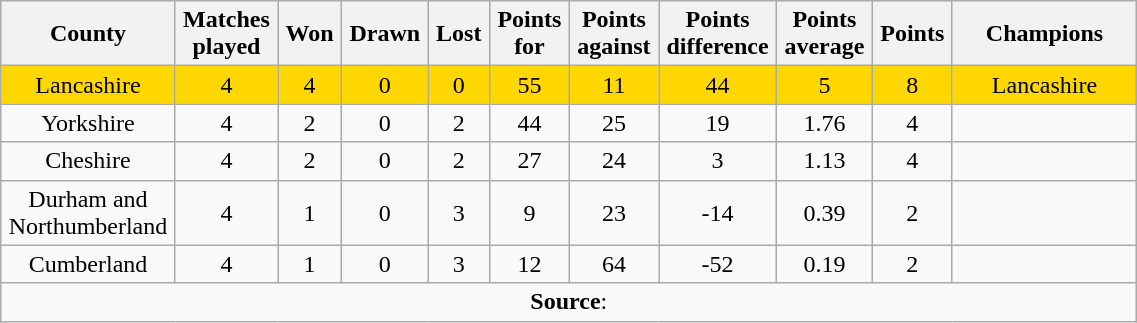<table class="wikitable plainrowheaders" style="text-align: center; width: 60%">
<tr>
<th scope="col" style="width: 5%;">County</th>
<th scope="col" style="width: 5%;">Matches played</th>
<th scope="col" style="width: 5%;">Won</th>
<th scope="col" style="width: 5%;">Drawn</th>
<th scope="col" style="width: 5%;">Lost</th>
<th scope="col" style="width: 5%;">Points for</th>
<th scope="col" style="width: 5%;">Points against</th>
<th scope="col" style="width: 5%;">Points difference</th>
<th scope="col" style="width: 5%;">Points average</th>
<th scope="col" style="width: 5%;">Points</th>
<th scope="col" style="width: 15%;">Champions</th>
</tr>
<tr style="background: gold;">
<td>Lancashire</td>
<td>4</td>
<td>4</td>
<td>0</td>
<td>0</td>
<td>55</td>
<td>11</td>
<td>44</td>
<td>5</td>
<td>8</td>
<td>Lancashire</td>
</tr>
<tr>
<td>Yorkshire</td>
<td>4</td>
<td>2</td>
<td>0</td>
<td>2</td>
<td>44</td>
<td>25</td>
<td>19</td>
<td>1.76</td>
<td>4</td>
<td></td>
</tr>
<tr>
<td>Cheshire</td>
<td>4</td>
<td>2</td>
<td>0</td>
<td>2</td>
<td>27</td>
<td>24</td>
<td>3</td>
<td>1.13</td>
<td>4</td>
<td></td>
</tr>
<tr>
<td>Durham and Northumberland</td>
<td>4</td>
<td>1</td>
<td>0</td>
<td>3</td>
<td>9</td>
<td>23</td>
<td>-14</td>
<td>0.39</td>
<td>2</td>
<td></td>
</tr>
<tr>
<td>Cumberland</td>
<td>4</td>
<td>1</td>
<td>0</td>
<td>3</td>
<td>12</td>
<td>64</td>
<td>-52</td>
<td>0.19</td>
<td>2</td>
<td></td>
</tr>
<tr>
<td colspan="11"><strong>Source</strong>:</td>
</tr>
</table>
